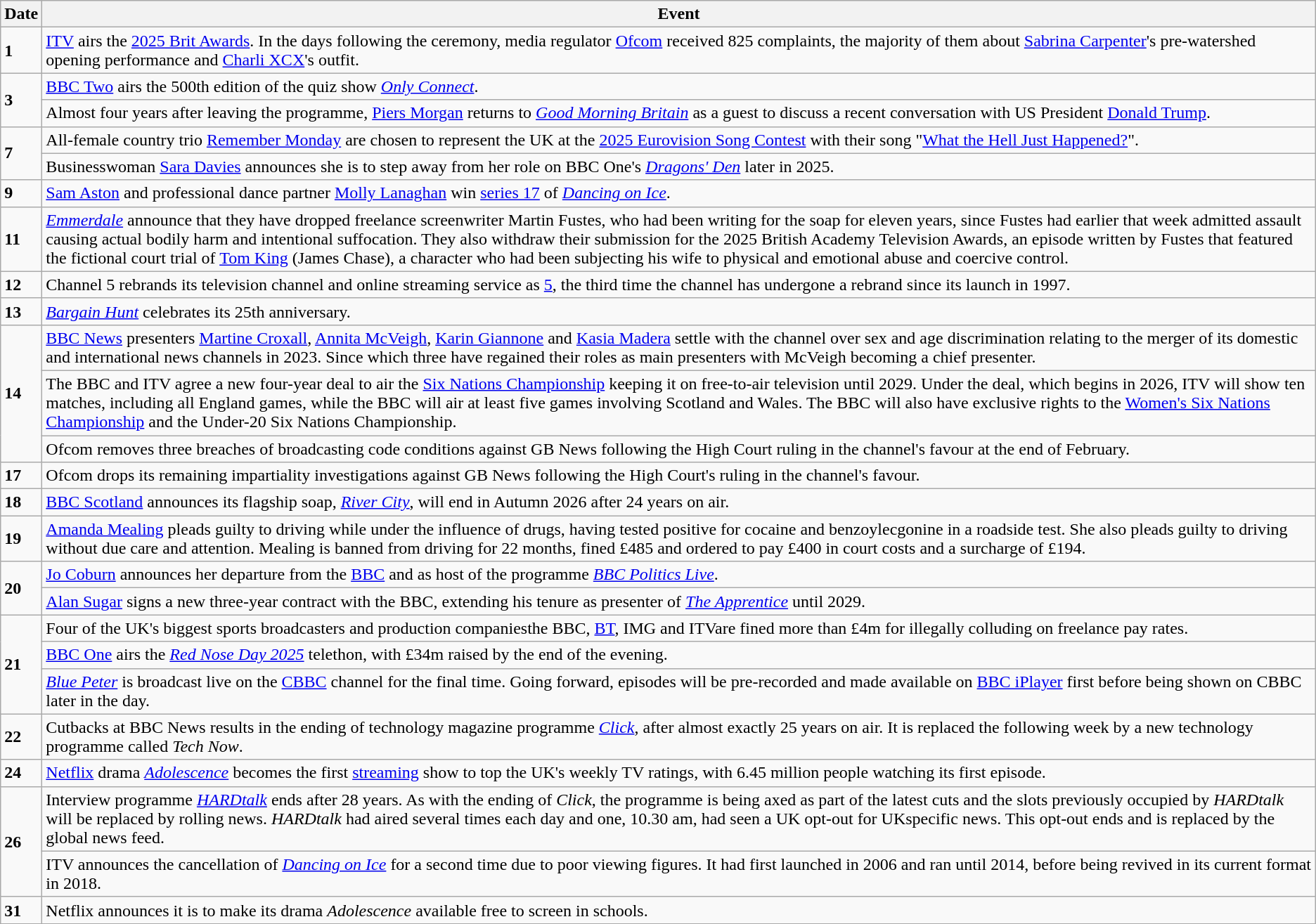<table class="wikitable sticky-header">
<tr>
<th>Date</th>
<th>Event</th>
</tr>
<tr>
<td><strong>1</strong></td>
<td><a href='#'>ITV</a> airs the <a href='#'>2025 Brit Awards</a>. In the days following the ceremony, media regulator <a href='#'>Ofcom</a> received 825 complaints, the majority of them about <a href='#'>Sabrina Carpenter</a>'s pre-watershed opening performance and <a href='#'>Charli XCX</a>'s outfit.</td>
</tr>
<tr>
<td rowspan=2><strong>3</strong></td>
<td><a href='#'>BBC Two</a> airs the 500th edition of the quiz show <em><a href='#'>Only Connect</a></em>.</td>
</tr>
<tr>
<td>Almost four years after leaving the programme, <a href='#'>Piers Morgan</a> returns to <em><a href='#'>Good Morning Britain</a></em> as a guest to discuss a recent conversation with US President <a href='#'>Donald Trump</a>.</td>
</tr>
<tr>
<td rowspan=2><strong>7</strong></td>
<td>All-female country trio <a href='#'>Remember Monday</a> are chosen to represent the UK at the <a href='#'>2025 Eurovision Song Contest</a> with their song "<a href='#'>What the Hell Just Happened?</a>".</td>
</tr>
<tr>
<td>Businesswoman <a href='#'>Sara Davies</a> announces she is to step away from her role on BBC One's <em><a href='#'>Dragons' Den</a></em> later in 2025.</td>
</tr>
<tr>
<td><strong>9</strong></td>
<td><a href='#'>Sam Aston</a> and professional dance partner <a href='#'>Molly Lanaghan</a> win <a href='#'>series 17</a> of <em><a href='#'>Dancing on Ice</a></em>.</td>
</tr>
<tr>
<td><strong>11</strong></td>
<td><em><a href='#'>Emmerdale</a></em> announce that they have dropped freelance screenwriter Martin Fustes, who had been writing for the soap for eleven years, since Fustes had earlier that week admitted assault causing actual bodily harm and intentional suffocation. They also withdraw their submission for the 2025 British Academy Television Awards, an episode written by Fustes that featured the fictional court trial of <a href='#'>Tom King</a> (James Chase), a character who had been subjecting his wife to physical and emotional abuse and coercive control.</td>
</tr>
<tr>
<td><strong>12</strong></td>
<td>Channel 5 rebrands its television channel and online streaming service as <a href='#'>5</a>, the third time the channel has undergone a rebrand since its launch in 1997.</td>
</tr>
<tr>
<td><strong>13</strong></td>
<td><em><a href='#'>Bargain Hunt</a></em> celebrates its 25th anniversary.</td>
</tr>
<tr>
<td rowspan=3><strong>14</strong></td>
<td><a href='#'>BBC News</a> presenters <a href='#'>Martine Croxall</a>, <a href='#'>Annita McVeigh</a>, <a href='#'>Karin Giannone</a> and <a href='#'>Kasia Madera</a> settle with the channel over sex and age discrimination relating to the merger of its domestic and international news channels in 2023. Since which three have regained their roles as main presenters with McVeigh becoming a chief presenter.</td>
</tr>
<tr>
<td>The BBC and ITV agree a new four-year deal to air the <a href='#'>Six Nations Championship</a> keeping it on free-to-air television until 2029. Under the deal, which begins in 2026, ITV will show ten matches, including all England games, while the BBC will air at least five games involving Scotland and Wales. The BBC will also have exclusive rights to the <a href='#'>Women's Six Nations Championship</a> and the Under-20 Six Nations Championship.</td>
</tr>
<tr>
<td>Ofcom removes three breaches of broadcasting code conditions against GB News following the High Court ruling in the channel's favour at the end of February.</td>
</tr>
<tr>
<td><strong>17</strong></td>
<td>Ofcom drops its remaining impartiality investigations against GB News following the High Court's ruling in the channel's favour.</td>
</tr>
<tr>
<td><strong>18</strong></td>
<td><a href='#'>BBC Scotland</a> announces its flagship soap, <em><a href='#'>River City</a></em>, will end in Autumn 2026 after 24 years on air.</td>
</tr>
<tr>
<td><strong>19</strong></td>
<td><a href='#'>Amanda Mealing</a> pleads guilty to driving while under the influence of drugs, having tested positive for cocaine and benzoylecgonine in a roadside test. She also pleads guilty to driving without due care and attention. Mealing is banned from driving for 22 months, fined £485 and ordered to pay £400 in court costs and a surcharge of £194.</td>
</tr>
<tr>
<td rowspan=2><strong>20</strong></td>
<td><a href='#'>Jo Coburn</a> announces her departure from the <a href='#'>BBC</a> and as host of the programme <em><a href='#'>BBC Politics Live</a></em>.</td>
</tr>
<tr>
<td><a href='#'>Alan Sugar</a> signs a new three-year contract with the BBC, extending his tenure as presenter of <em><a href='#'>The Apprentice</a></em> until 2029.</td>
</tr>
<tr>
<td rowspan="3"><strong>21</strong></td>
<td>Four of the UK's biggest sports broadcasters and production companiesthe BBC, <a href='#'>BT</a>, IMG and ITVare fined more than £4m for illegally colluding on freelance pay rates.</td>
</tr>
<tr>
<td><a href='#'>BBC One</a> airs the <em><a href='#'>Red Nose Day 2025</a></em> telethon, with £34m raised by the end of the evening.</td>
</tr>
<tr>
<td><em><a href='#'>Blue Peter</a></em> is broadcast live on the <a href='#'>CBBC</a> channel for the final time. Going forward, episodes will be pre-recorded and made available on <a href='#'>BBC iPlayer</a> first before being shown on CBBC later in the day.</td>
</tr>
<tr>
<td><strong>22</strong></td>
<td>Cutbacks at BBC News results in the ending of technology magazine programme <em><a href='#'>Click</a></em>, after almost exactly 25 years on air. It is replaced the following week by a new technology programme called <em>Tech Now</em>.</td>
</tr>
<tr>
<td><strong>24</strong></td>
<td><a href='#'>Netflix</a> drama <em><a href='#'>Adolescence</a></em> becomes the first <a href='#'>streaming</a> show to top the UK's weekly TV ratings, with 6.45 million people watching its first episode.</td>
</tr>
<tr>
<td rowspan="2"><strong>26</strong></td>
<td>Interview programme <em><a href='#'>HARDtalk</a></em> ends after 28 years. As with the ending of <em>Click</em>, the programme is being axed as part of the latest cuts and the slots previously occupied by <em>HARDtalk</em> will be replaced by rolling news. <em>HARDtalk</em> had aired several times each day and one, 10.30 am, had seen a UK opt-out for UKspecific news. This opt-out ends and is replaced by the global news feed.</td>
</tr>
<tr>
<td>ITV announces the cancellation of <em><a href='#'>Dancing on Ice</a></em> for a second time due to poor viewing figures. It had first launched in 2006 and ran until 2014, before being revived in its current format in 2018.</td>
</tr>
<tr>
<td><strong>31</strong></td>
<td>Netflix announces it is to make its drama <em>Adolescence</em> available free to screen in schools.</td>
</tr>
</table>
